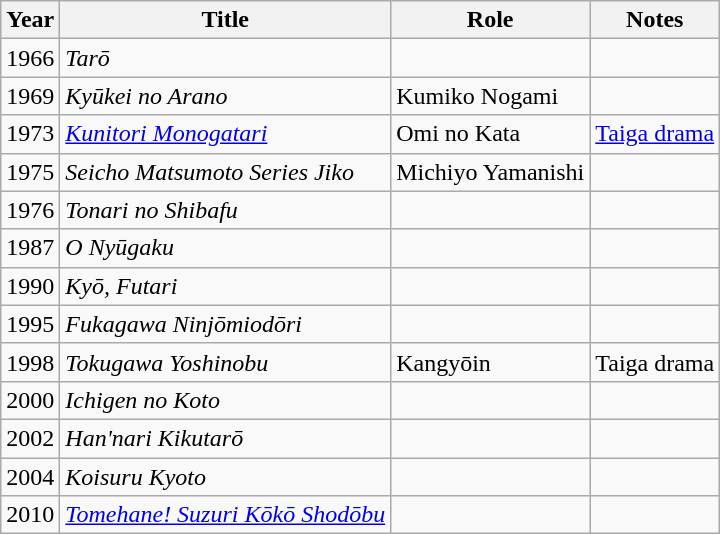<table class="wikitable">
<tr>
<th>Year</th>
<th>Title</th>
<th>Role</th>
<th>Notes</th>
</tr>
<tr>
<td>1966</td>
<td><em>Tarō</em></td>
<td></td>
<td></td>
</tr>
<tr>
<td>1969</td>
<td><em>Kyūkei no Arano</em></td>
<td>Kumiko Nogami</td>
<td></td>
</tr>
<tr>
<td>1973</td>
<td><em><a href='#'>Kunitori Monogatari</a></em></td>
<td>Omi no Kata</td>
<td><a href='#'>Taiga drama</a></td>
</tr>
<tr>
<td>1975</td>
<td><em>Seicho Matsumoto Series Jiko</em></td>
<td>Michiyo Yamanishi</td>
<td></td>
</tr>
<tr>
<td>1976</td>
<td><em>Tonari no Shibafu</em></td>
<td></td>
<td></td>
</tr>
<tr>
<td>1987</td>
<td><em>O Nyūgaku</em></td>
<td></td>
<td></td>
</tr>
<tr>
<td>1990</td>
<td><em>Kyō, Futari</em></td>
<td></td>
<td></td>
</tr>
<tr>
<td>1995</td>
<td><em>Fukagawa Ninjōmiodōri</em></td>
<td></td>
<td></td>
</tr>
<tr>
<td>1998</td>
<td><em>Tokugawa Yoshinobu</em></td>
<td>Kangyōin</td>
<td>Taiga drama</td>
</tr>
<tr>
<td>2000</td>
<td><em>Ichigen no Koto</em></td>
<td></td>
<td></td>
</tr>
<tr>
<td>2002</td>
<td><em>Han'nari Kikutarō</em></td>
<td></td>
<td></td>
</tr>
<tr>
<td>2004</td>
<td><em>Koisuru Kyoto</em></td>
<td></td>
<td></td>
</tr>
<tr>
<td>2010</td>
<td><em><a href='#'>Tomehane! Suzuri Kōkō Shodōbu</a></em></td>
<td></td>
<td></td>
</tr>
</table>
